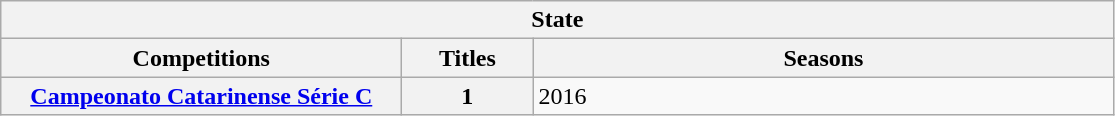<table class="wikitable">
<tr>
<th colspan="3">State</th>
</tr>
<tr>
<th style="width:260px">Competitions</th>
<th style="width:80px">Titles</th>
<th style="width:380px">Seasons</th>
</tr>
<tr>
<th><a href='#'>Campeonato Catarinense Série C</a></th>
<th>1</th>
<td>2016</td>
</tr>
</table>
